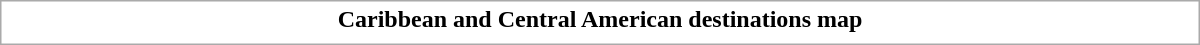<table class="collapsible uncollapsed" style="border:1px #aaa solid; width:50em; margin:0.2em auto">
<tr>
<th>Caribbean and Central American destinations map</th>
</tr>
<tr>
<td></td>
</tr>
</table>
